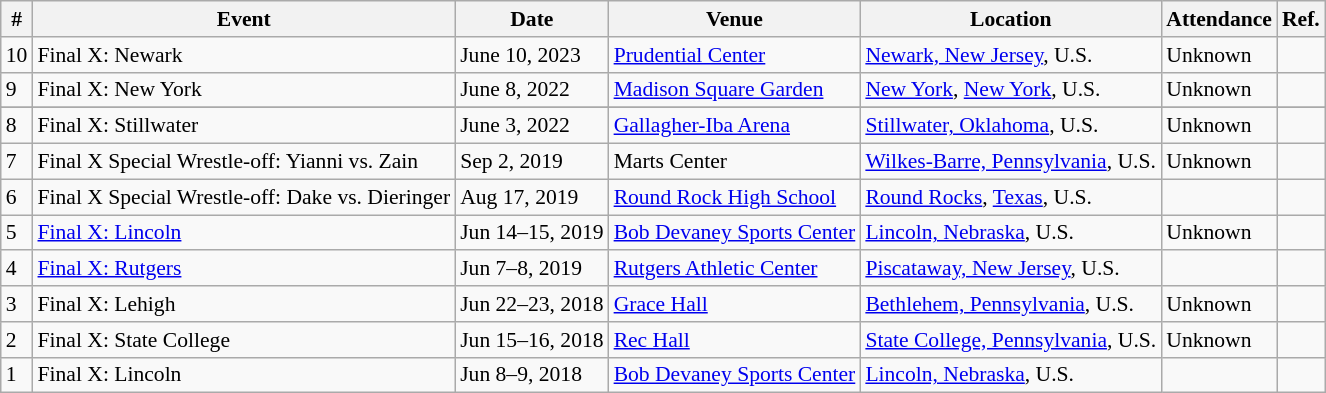<table class="sortable wikitable succession-box" id="Past_events" style="font-size:90%;">
<tr>
<th scope="col">#</th>
<th scope="col">Event</th>
<th scope="col">Date</th>
<th scope="col">Venue</th>
<th scope="col">Location</th>
<th scope="col">Attendance</th>
<th scope="col">Ref.</th>
</tr>
<tr>
<td>10</td>
<td>Final X: Newark</td>
<td>June 10, 2023</td>
<td><a href='#'>Prudential Center</a></td>
<td><a href='#'>Newark, New Jersey</a>, U.S.</td>
<td>Unknown</td>
</tr>
<tr>
<td>9</td>
<td>Final X: New York</td>
<td>June 8, 2022</td>
<td><a href='#'>Madison Square Garden</a></td>
<td><a href='#'>New York</a>, <a href='#'>New York</a>, U.S.</td>
<td>Unknown</td>
<td></td>
</tr>
<tr>
</tr>
<tr>
<td>8</td>
<td>Final X: Stillwater</td>
<td>June 3, 2022</td>
<td><a href='#'>Gallagher-Iba Arena</a></td>
<td><a href='#'>Stillwater, Oklahoma</a>, U.S.</td>
<td>Unknown</td>
<td></td>
</tr>
<tr>
<td>7</td>
<td>Final X Special Wrestle-off: Yianni vs. Zain</td>
<td>Sep 2, 2019</td>
<td>Marts Center</td>
<td><a href='#'>Wilkes-Barre, Pennsylvania</a>, U.S.</td>
<td>Unknown</td>
<td></td>
</tr>
<tr>
<td>6</td>
<td>Final X Special Wrestle-off: Dake vs. Dieringer</td>
<td>Aug 17, 2019</td>
<td><a href='#'>Round Rock High School</a></td>
<td><a href='#'>Round Rocks</a>, <a href='#'>Texas</a>, U.S.</td>
<td></td>
<td></td>
</tr>
<tr>
<td>5</td>
<td><a href='#'>Final X: Lincoln</a></td>
<td>Jun 14–15, 2019</td>
<td><a href='#'>Bob Devaney Sports Center</a></td>
<td><a href='#'>Lincoln, Nebraska</a>, U.S.</td>
<td>Unknown</td>
<td></td>
</tr>
<tr>
<td>4</td>
<td><a href='#'>Final X: Rutgers</a></td>
<td>Jun 7–8, 2019</td>
<td><a href='#'>Rutgers Athletic Center</a></td>
<td><a href='#'>Piscataway, New Jersey</a>, U.S.</td>
<td></td>
<td></td>
</tr>
<tr>
<td>3</td>
<td>Final X: Lehigh</td>
<td>Jun 22–23, 2018</td>
<td><a href='#'>Grace Hall</a></td>
<td><a href='#'>Bethlehem, Pennsylvania</a>, U.S.</td>
<td>Unknown</td>
<td></td>
</tr>
<tr>
<td>2</td>
<td>Final X: State College</td>
<td>Jun 15–16, 2018</td>
<td><a href='#'>Rec Hall</a></td>
<td><a href='#'>State College, Pennsylvania</a>, U.S.</td>
<td>Unknown</td>
<td></td>
</tr>
<tr>
<td>1</td>
<td>Final X: Lincoln</td>
<td>Jun 8–9, 2018</td>
<td><a href='#'>Bob Devaney Sports Center</a></td>
<td><a href='#'>Lincoln, Nebraska</a>, U.S.</td>
<td></td>
<td></td>
</tr>
</table>
